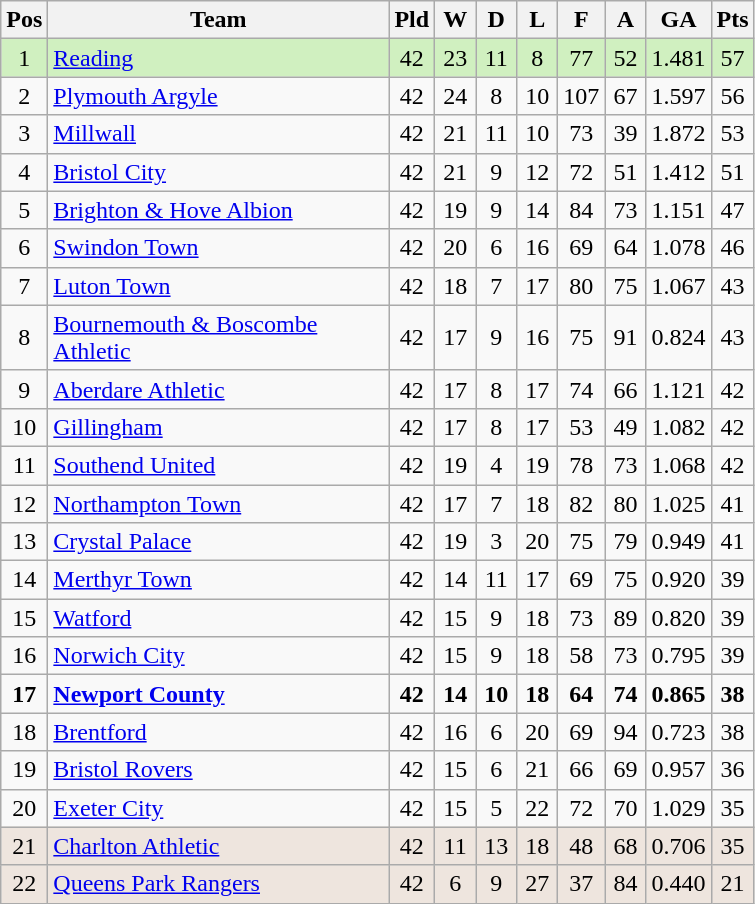<table class="wikitable" style="text-align:center">
<tr>
<th width=20>Pos</th>
<th width=220>Team</th>
<th width=20>Pld</th>
<th width=20>W</th>
<th width=20>D</th>
<th width=20>L</th>
<th width=20>F</th>
<th width=20>A</th>
<th width=20>GA</th>
<th width=20>Pts</th>
</tr>
<tr style="background:#D0F0C0">
<td>1</td>
<td align="left"><a href='#'>Reading</a></td>
<td>42</td>
<td>23</td>
<td>11</td>
<td>8</td>
<td>77</td>
<td>52</td>
<td>1.481</td>
<td>57</td>
</tr>
<tr>
<td>2</td>
<td align="left"><a href='#'>Plymouth Argyle</a></td>
<td>42</td>
<td>24</td>
<td>8</td>
<td>10</td>
<td>107</td>
<td>67</td>
<td>1.597</td>
<td>56</td>
</tr>
<tr>
<td>3</td>
<td align="left"><a href='#'>Millwall</a></td>
<td>42</td>
<td>21</td>
<td>11</td>
<td>10</td>
<td>73</td>
<td>39</td>
<td>1.872</td>
<td>53</td>
</tr>
<tr>
<td>4</td>
<td align="left"><a href='#'>Bristol City</a></td>
<td>42</td>
<td>21</td>
<td>9</td>
<td>12</td>
<td>72</td>
<td>51</td>
<td>1.412</td>
<td>51</td>
</tr>
<tr>
<td>5</td>
<td align="left"><a href='#'>Brighton & Hove Albion</a></td>
<td>42</td>
<td>19</td>
<td>9</td>
<td>14</td>
<td>84</td>
<td>73</td>
<td>1.151</td>
<td>47</td>
</tr>
<tr>
<td>6</td>
<td align="left"><a href='#'>Swindon Town</a></td>
<td>42</td>
<td>20</td>
<td>6</td>
<td>16</td>
<td>69</td>
<td>64</td>
<td>1.078</td>
<td>46</td>
</tr>
<tr>
<td>7</td>
<td align="left"><a href='#'>Luton Town</a></td>
<td>42</td>
<td>18</td>
<td>7</td>
<td>17</td>
<td>80</td>
<td>75</td>
<td>1.067</td>
<td>43</td>
</tr>
<tr>
<td>8</td>
<td align="left"><a href='#'>Bournemouth & Boscombe Athletic</a></td>
<td>42</td>
<td>17</td>
<td>9</td>
<td>16</td>
<td>75</td>
<td>91</td>
<td>0.824</td>
<td>43</td>
</tr>
<tr>
<td>9</td>
<td align="left"><a href='#'>Aberdare Athletic</a></td>
<td>42</td>
<td>17</td>
<td>8</td>
<td>17</td>
<td>74</td>
<td>66</td>
<td>1.121</td>
<td>42</td>
</tr>
<tr>
<td>10</td>
<td align="left"><a href='#'>Gillingham</a></td>
<td>42</td>
<td>17</td>
<td>8</td>
<td>17</td>
<td>53</td>
<td>49</td>
<td>1.082</td>
<td>42</td>
</tr>
<tr>
<td>11</td>
<td align="left"><a href='#'>Southend United</a></td>
<td>42</td>
<td>19</td>
<td>4</td>
<td>19</td>
<td>78</td>
<td>73</td>
<td>1.068</td>
<td>42</td>
</tr>
<tr>
<td>12</td>
<td align="left"><a href='#'>Northampton Town</a></td>
<td>42</td>
<td>17</td>
<td>7</td>
<td>18</td>
<td>82</td>
<td>80</td>
<td>1.025</td>
<td>41</td>
</tr>
<tr>
<td>13</td>
<td align="left"><a href='#'>Crystal Palace</a></td>
<td>42</td>
<td>19</td>
<td>3</td>
<td>20</td>
<td>75</td>
<td>79</td>
<td>0.949</td>
<td>41</td>
</tr>
<tr>
<td>14</td>
<td align="left"><a href='#'>Merthyr Town</a></td>
<td>42</td>
<td>14</td>
<td>11</td>
<td>17</td>
<td>69</td>
<td>75</td>
<td>0.920</td>
<td>39</td>
</tr>
<tr>
<td>15</td>
<td align="left"><a href='#'>Watford</a></td>
<td>42</td>
<td>15</td>
<td>9</td>
<td>18</td>
<td>73</td>
<td>89</td>
<td>0.820</td>
<td>39</td>
</tr>
<tr>
<td>16</td>
<td align="left"><a href='#'>Norwich City</a></td>
<td>42</td>
<td>15</td>
<td>9</td>
<td>18</td>
<td>58</td>
<td>73</td>
<td>0.795</td>
<td>39</td>
</tr>
<tr>
<td><strong>17</strong></td>
<td align="left"><strong><a href='#'>Newport County</a></strong></td>
<td><strong>42</strong></td>
<td><strong>14</strong></td>
<td><strong>10</strong></td>
<td><strong>18</strong></td>
<td><strong>64</strong></td>
<td><strong>74</strong></td>
<td><strong>0.865</strong></td>
<td><strong>38</strong></td>
</tr>
<tr>
<td>18</td>
<td align="left"><a href='#'>Brentford</a></td>
<td>42</td>
<td>16</td>
<td>6</td>
<td>20</td>
<td>69</td>
<td>94</td>
<td>0.723</td>
<td>38</td>
</tr>
<tr>
<td>19</td>
<td align="left"><a href='#'>Bristol Rovers</a></td>
<td>42</td>
<td>15</td>
<td>6</td>
<td>21</td>
<td>66</td>
<td>69</td>
<td>0.957</td>
<td>36</td>
</tr>
<tr>
<td>20</td>
<td align="left"><a href='#'>Exeter City</a></td>
<td>42</td>
<td>15</td>
<td>5</td>
<td>22</td>
<td>72</td>
<td>70</td>
<td>1.029</td>
<td>35</td>
</tr>
<tr style="background:#eee5de">
<td>21</td>
<td align="left"><a href='#'>Charlton Athletic</a></td>
<td>42</td>
<td>11</td>
<td>13</td>
<td>18</td>
<td>48</td>
<td>68</td>
<td>0.706</td>
<td>35</td>
</tr>
<tr style="background:#eee5de">
<td>22</td>
<td align="left"><a href='#'>Queens Park Rangers</a></td>
<td>42</td>
<td>6</td>
<td>9</td>
<td>27</td>
<td>37</td>
<td>84</td>
<td>0.440</td>
<td>21</td>
</tr>
</table>
